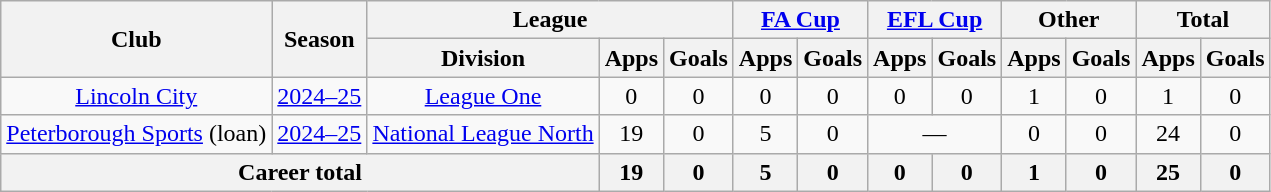<table class="wikitable" style="text-align:center;">
<tr>
<th rowspan="2">Club</th>
<th rowspan="2">Season</th>
<th colspan="3">League</th>
<th colspan="2"><a href='#'>FA Cup</a></th>
<th colspan="2"><a href='#'>EFL Cup</a></th>
<th colspan="2">Other</th>
<th colspan="2">Total</th>
</tr>
<tr>
<th>Division</th>
<th>Apps</th>
<th>Goals</th>
<th>Apps</th>
<th>Goals</th>
<th>Apps</th>
<th>Goals</th>
<th>Apps</th>
<th>Goals</th>
<th>Apps</th>
<th>Goals</th>
</tr>
<tr>
<td><a href='#'>Lincoln City</a></td>
<td><a href='#'>2024–25</a></td>
<td><a href='#'>League One</a></td>
<td>0</td>
<td>0</td>
<td>0</td>
<td>0</td>
<td>0</td>
<td>0</td>
<td>1</td>
<td>0</td>
<td>1</td>
<td>0</td>
</tr>
<tr>
<td><a href='#'>Peterborough Sports</a> (loan)</td>
<td><a href='#'>2024–25</a></td>
<td><a href='#'>National League North</a></td>
<td>19</td>
<td>0</td>
<td>5</td>
<td>0</td>
<td colspan="2">—</td>
<td>0</td>
<td>0</td>
<td>24</td>
<td>0</td>
</tr>
<tr>
<th colspan="3">Career total</th>
<th>19</th>
<th>0</th>
<th>5</th>
<th>0</th>
<th>0</th>
<th>0</th>
<th>1</th>
<th>0</th>
<th>25</th>
<th>0</th>
</tr>
</table>
